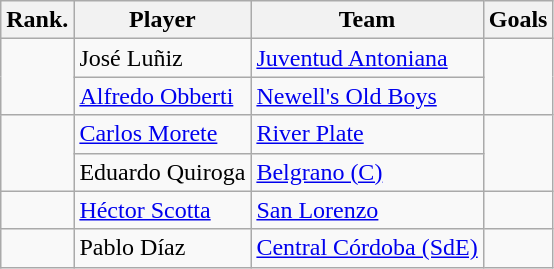<table class="wikitable" style="text-align:">
<tr>
<th>Rank.</th>
<th>Player</th>
<th>Team</th>
<th>Goals</th>
</tr>
<tr>
<td rowspan=2></td>
<td> José Luñiz</td>
<td><a href='#'>Juventud Antoniana</a></td>
<td rowspan=2></td>
</tr>
<tr>
<td> <a href='#'>Alfredo Obberti</a></td>
<td><a href='#'>Newell's Old Boys</a></td>
</tr>
<tr>
<td rowspan=2></td>
<td> <a href='#'>Carlos Morete</a></td>
<td><a href='#'>River Plate</a></td>
<td rowspan=2></td>
</tr>
<tr>
<td> Eduardo Quiroga</td>
<td><a href='#'>Belgrano (C)</a></td>
</tr>
<tr>
<td></td>
<td> <a href='#'>Héctor Scotta</a></td>
<td><a href='#'>San Lorenzo</a></td>
<td></td>
</tr>
<tr>
<td></td>
<td> Pablo Díaz</td>
<td><a href='#'>Central Córdoba (SdE)</a></td>
<td></td>
</tr>
</table>
